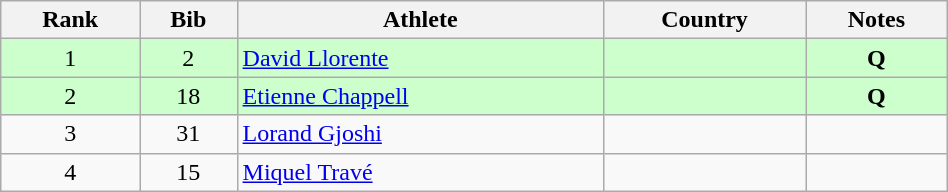<table class="wikitable" style="text-align:center;width: 50%;">
<tr>
<th>Rank</th>
<th>Bib</th>
<th>Athlete</th>
<th>Country</th>
<th>Notes</th>
</tr>
<tr bgcolor=ccffcc>
<td>1</td>
<td>2</td>
<td align=left><a href='#'>David Llorente</a></td>
<td align=left></td>
<td><strong>Q</strong></td>
</tr>
<tr bgcolor=ccffcc>
<td>2</td>
<td>18</td>
<td align=left><a href='#'>Etienne Chappell</a></td>
<td align=left></td>
<td><strong>Q</strong></td>
</tr>
<tr>
<td>3</td>
<td>31</td>
<td align=left><a href='#'>Lorand Gjoshi</a></td>
<td align=left></td>
<td></td>
</tr>
<tr>
<td>4</td>
<td>15</td>
<td align=left><a href='#'>Miquel Travé</a></td>
<td align=left></td>
<td></td>
</tr>
</table>
